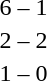<table style="text-align:center">
<tr>
<th width=200></th>
<th width=100></th>
<th width=200></th>
</tr>
<tr>
<td align=right><strong></strong></td>
<td>6 – 1</td>
<td align=left></td>
</tr>
<tr>
<td align=right><strong></strong></td>
<td>2 – 2</td>
<td align=left><strong></strong></td>
</tr>
<tr>
<td align=right><strong></strong></td>
<td>1 – 0</td>
<td align=left></td>
</tr>
</table>
